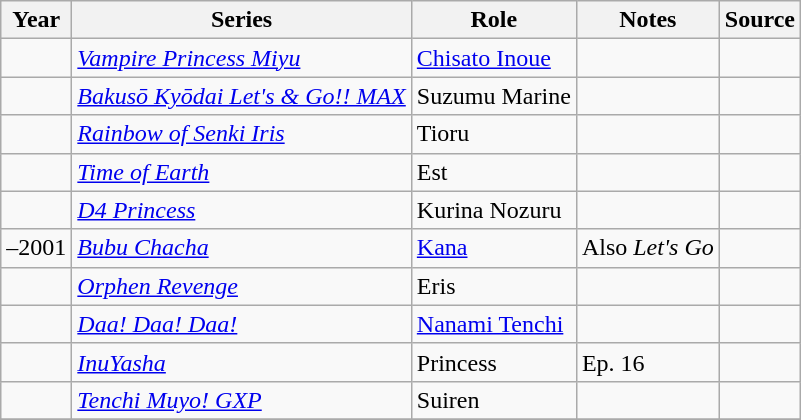<table class="wikitable sortable plainrowheaders">
<tr>
<th>Year</th>
<th>Series</th>
<th>Role</th>
<th class="unsortable">Notes</th>
<th class="unsortable">Source</th>
</tr>
<tr>
<td></td>
<td><em><a href='#'>Vampire Princess Miyu</a></em></td>
<td><a href='#'>Chisato Inoue</a></td>
<td> </td>
<td> </td>
</tr>
<tr>
<td></td>
<td><em> <a href='#'>Bakusō Kyōdai Let's & Go!! MAX</a></em></td>
<td>Suzumu Marine  </td>
<td> </td>
<td> </td>
</tr>
<tr>
<td></td>
<td><em><a href='#'>Rainbow of Senki Iris</a></em> </td>
<td>Tioru </td>
<td> </td>
<td> </td>
</tr>
<tr>
<td></td>
<td><em><a href='#'>Time of Earth</a></em> </td>
<td>Est </td>
<td> </td>
<td> </td>
</tr>
<tr>
<td></td>
<td><em><a href='#'>D4 Princess</a></em></td>
<td>Kurina Nozuru </td>
<td> </td>
<td> </td>
</tr>
<tr>
<td>–2001</td>
<td><em><a href='#'>Bubu Chacha</a></em></td>
<td><a href='#'>Kana</a></td>
<td>Also <em>Let's Go</em></td>
<td> </td>
</tr>
<tr>
<td></td>
<td><em><a href='#'>Orphen Revenge</a></em></td>
<td>Eris</td>
<td> </td>
<td> </td>
</tr>
<tr>
<td></td>
<td><em><a href='#'>Daa! Daa! Daa!</a></em></td>
<td><a href='#'>Nanami Tenchi</a></td>
<td> </td>
<td> </td>
</tr>
<tr>
<td></td>
<td><em><a href='#'>InuYasha</a></em></td>
<td>Princess</td>
<td>Ep. 16</td>
<td></td>
</tr>
<tr>
<td></td>
<td><em><a href='#'>Tenchi Muyo! GXP</a></em></td>
<td>Suiren</td>
<td> </td>
<td> </td>
</tr>
<tr>
</tr>
</table>
